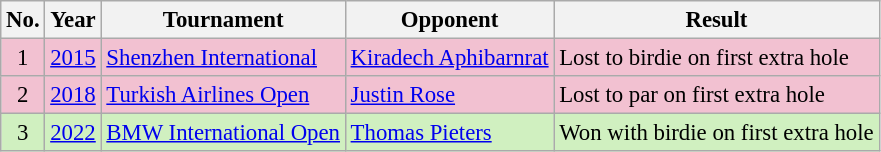<table class="wikitable" style="font-size:95%;">
<tr>
<th>No.</th>
<th>Year</th>
<th>Tournament</th>
<th>Opponent</th>
<th>Result</th>
</tr>
<tr style="background:#F2C1D1;">
<td align=center>1</td>
<td><a href='#'>2015</a></td>
<td><a href='#'>Shenzhen International</a></td>
<td> <a href='#'>Kiradech Aphibarnrat</a></td>
<td>Lost to birdie on first extra hole</td>
</tr>
<tr style="background:#F2C1D1;">
<td align=center>2</td>
<td><a href='#'>2018</a></td>
<td><a href='#'>Turkish Airlines Open</a></td>
<td> <a href='#'>Justin Rose</a></td>
<td>Lost to par on first extra hole</td>
</tr>
<tr style="background:#D0F0C0;">
<td align=center>3</td>
<td><a href='#'>2022</a></td>
<td><a href='#'>BMW International Open</a></td>
<td> <a href='#'>Thomas Pieters</a></td>
<td>Won with birdie on first extra hole</td>
</tr>
</table>
